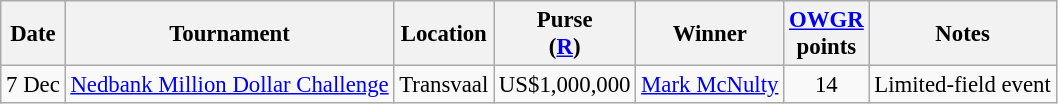<table class="wikitable" style="font-size:95%">
<tr>
<th>Date</th>
<th>Tournament</th>
<th>Location</th>
<th>Purse<br>(<a href='#'>R</a>)</th>
<th>Winner</th>
<th><a href='#'>OWGR</a><br>points</th>
<th>Notes</th>
</tr>
<tr>
<td>7 Dec</td>
<td><a href='#'>Nedbank Million Dollar Challenge</a></td>
<td>Transvaal</td>
<td align=right>US$1,000,000</td>
<td> <a href='#'>Mark McNulty</a></td>
<td align=center>14</td>
<td>Limited-field event</td>
</tr>
</table>
